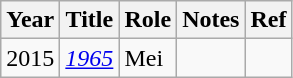<table class="wikitable sortable">
<tr>
<th>Year</th>
<th>Title</th>
<th>Role</th>
<th>Notes</th>
<th>Ref</th>
</tr>
<tr>
<td>2015</td>
<td><em><a href='#'>1965</a></em></td>
<td>Mei</td>
<td></td>
<td></td>
</tr>
</table>
